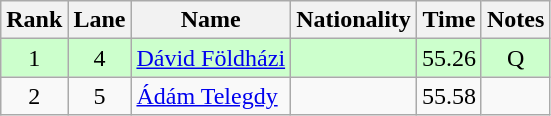<table class="wikitable sortable" style="text-align:center">
<tr>
<th>Rank</th>
<th>Lane</th>
<th>Name</th>
<th>Nationality</th>
<th>Time</th>
<th>Notes</th>
</tr>
<tr bgcolor=ccffcc>
<td>1</td>
<td>4</td>
<td align=left><a href='#'>Dávid Földházi</a></td>
<td align=left></td>
<td>55.26</td>
<td>Q</td>
</tr>
<tr>
<td>2</td>
<td>5</td>
<td align=left><a href='#'>Ádám Telegdy</a></td>
<td align=left></td>
<td>55.58</td>
<td></td>
</tr>
</table>
